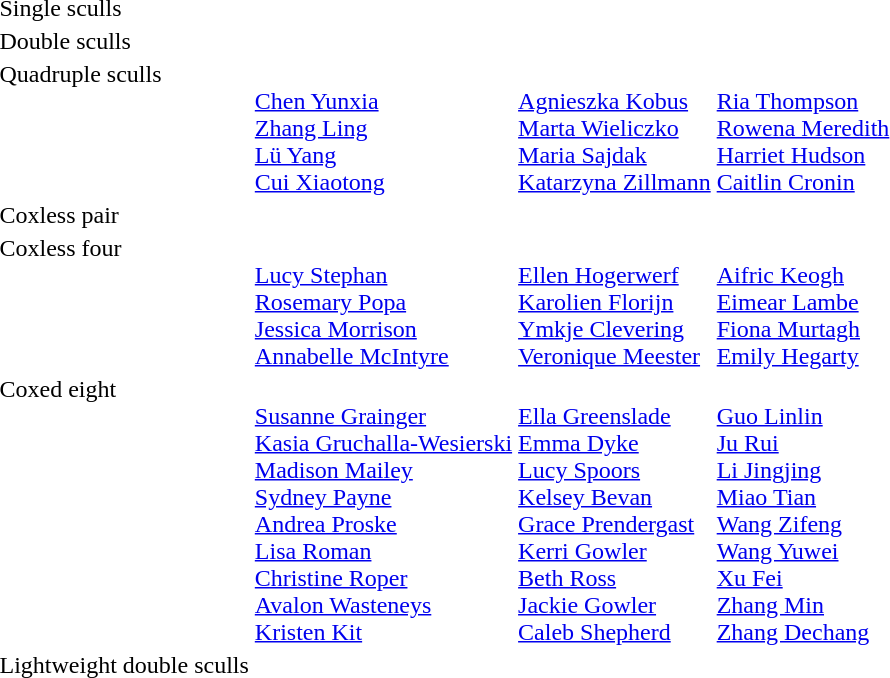<table>
<tr valign="top">
<td>Single sculls<br></td>
<td></td>
<td></td>
<td></td>
</tr>
<tr valign="top">
<td>Double sculls<br></td>
<td></td>
<td></td>
<td></td>
</tr>
<tr valign="top">
<td>Quadruple sculls<br></td>
<td><br><a href='#'>Chen Yunxia</a><br><a href='#'>Zhang Ling</a><br><a href='#'>Lü Yang</a><br><a href='#'>Cui Xiaotong</a></td>
<td><br><a href='#'>Agnieszka Kobus</a><br><a href='#'>Marta Wieliczko</a><br><a href='#'>Maria Sajdak</a><br><a href='#'>Katarzyna Zillmann</a></td>
<td><br><a href='#'>Ria Thompson</a><br><a href='#'>Rowena Meredith</a><br><a href='#'>Harriet Hudson</a><br><a href='#'>Caitlin Cronin</a></td>
</tr>
<tr valign="top">
<td>Coxless pair<br></td>
<td></td>
<td></td>
<td></td>
</tr>
<tr valign="top">
<td>Coxless four<br></td>
<td><br><a href='#'>Lucy Stephan</a><br><a href='#'>Rosemary Popa</a><br><a href='#'>Jessica Morrison</a><br><a href='#'>Annabelle McIntyre</a></td>
<td><br><a href='#'>Ellen Hogerwerf</a><br><a href='#'>Karolien Florijn</a><br><a href='#'>Ymkje Clevering</a><br><a href='#'>Veronique Meester</a></td>
<td><br><a href='#'>Aifric Keogh</a><br><a href='#'>Eimear Lambe</a><br><a href='#'>Fiona Murtagh</a><br><a href='#'>Emily Hegarty</a></td>
</tr>
<tr valign="top">
<td>Coxed eight<br></td>
<td><br><a href='#'>Susanne Grainger</a><br><a href='#'>Kasia Gruchalla-Wesierski</a><br><a href='#'>Madison Mailey</a><br><a href='#'>Sydney Payne</a><br><a href='#'>Andrea Proske</a><br><a href='#'>Lisa Roman</a><br><a href='#'>Christine Roper</a><br><a href='#'>Avalon Wasteneys</a><br><a href='#'>Kristen Kit</a></td>
<td><br><a href='#'>Ella Greenslade</a><br><a href='#'>Emma Dyke</a><br><a href='#'>Lucy Spoors</a><br><a href='#'>Kelsey Bevan</a><br><a href='#'>Grace Prendergast</a><br><a href='#'>Kerri Gowler</a><br><a href='#'>Beth Ross</a><br><a href='#'>Jackie Gowler</a><br><a href='#'>Caleb Shepherd</a></td>
<td><br><a href='#'>Guo Linlin</a><br><a href='#'>Ju Rui</a><br><a href='#'>Li Jingjing</a><br><a href='#'>Miao Tian</a><br><a href='#'>Wang Zifeng</a><br><a href='#'>Wang Yuwei</a><br><a href='#'>Xu Fei</a><br><a href='#'>Zhang Min</a><br><a href='#'>Zhang Dechang</a></td>
</tr>
<tr valign="top">
<td>Lightweight double sculls<br></td>
<td></td>
<td></td>
<td></td>
</tr>
</table>
